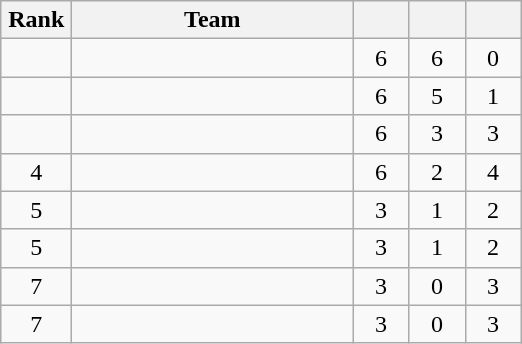<table class="wikitable" style="text-align: center;">
<tr>
<th width=40>Rank</th>
<th width=180>Team</th>
<th width=30></th>
<th width=30></th>
<th width=30></th>
</tr>
<tr>
<td></td>
<td align=left></td>
<td>6</td>
<td>6</td>
<td>0</td>
</tr>
<tr>
<td></td>
<td align=left></td>
<td>6</td>
<td>5</td>
<td>1</td>
</tr>
<tr>
<td></td>
<td align=left></td>
<td>6</td>
<td>3</td>
<td>3</td>
</tr>
<tr>
<td>4</td>
<td align=left></td>
<td>6</td>
<td>2</td>
<td>4</td>
</tr>
<tr>
<td>5</td>
<td align=left></td>
<td>3</td>
<td>1</td>
<td>2</td>
</tr>
<tr>
<td>5</td>
<td align=left></td>
<td>3</td>
<td>1</td>
<td>2</td>
</tr>
<tr>
<td>7</td>
<td align=left></td>
<td>3</td>
<td>0</td>
<td>3</td>
</tr>
<tr>
<td>7</td>
<td align=left></td>
<td>3</td>
<td>0</td>
<td>3</td>
</tr>
</table>
